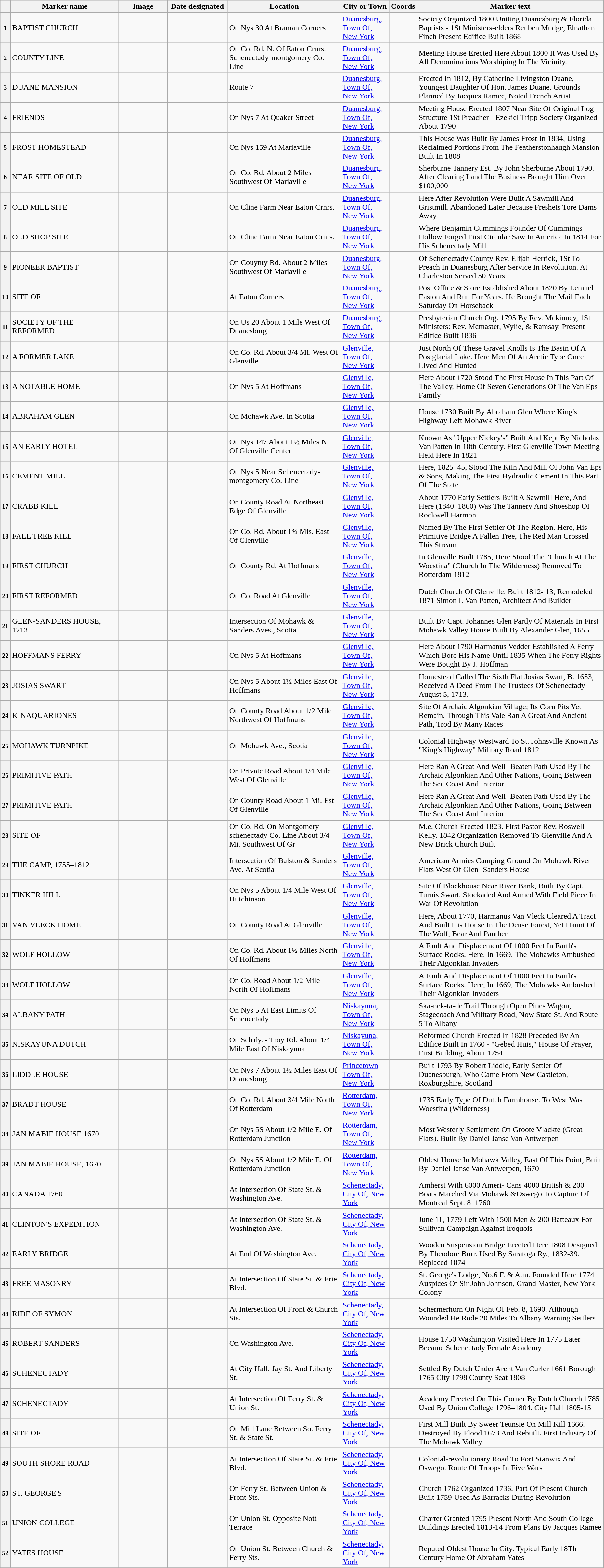<table class="wikitable sortable" style="width:98%">
<tr>
<th></th>
<th width = 18% ><strong>Marker name</strong></th>
<th width = 8% class="unsortable" ><strong>Image</strong></th>
<th width = 10% ><strong>Date designated</strong></th>
<th><strong>Location</strong></th>
<th width = 8% ><strong>City or Town</strong></th>
<th><strong>Coords</strong></th>
<th class="unsortable" ><strong>Marker text</strong></th>
</tr>
<tr -frost>
<th><small>1</small></th>
<td>BAPTIST CHURCH</td>
<td></td>
<td></td>
<td>On Nys 30 At Braman Corners</td>
<td><a href='#'>Duanesburg, Town Of, New York</a></td>
<td></td>
<td>Society Organized 1800 Uniting Duanesburg & Florida Baptists - 1St Ministers-elders Reuben Mudge, Elnathan Finch Present Edifice Built 1868</td>
</tr>
<tr ->
<th><small>2</small></th>
<td>COUNTY LINE</td>
<td></td>
<td></td>
<td>On Co. Rd. N. Of Eaton Crnrs. Schenectady-montgomery Co. Line</td>
<td><a href='#'>Duanesburg, Town Of, New York</a></td>
<td></td>
<td>Meeting House Erected Here About 1800 It Was Used By All Denominations Worshiping In The Vicinity.</td>
</tr>
<tr ->
<th><small>3</small></th>
<td>DUANE MANSION</td>
<td></td>
<td></td>
<td>Route 7</td>
<td><a href='#'>Duanesburg, Town Of, New York</a></td>
<td></td>
<td>Erected In 1812, By Catherine Livingston Duane, Youngest Daughter Of Hon. James Duane. Grounds Planned By Jacques Ramee, Noted French Artist</td>
</tr>
<tr ->
<th><small>4</small></th>
<td>FRIENDS</td>
<td></td>
<td></td>
<td>On Nys 7 At Quaker Street</td>
<td><a href='#'>Duanesburg, Town Of, New York</a></td>
<td></td>
<td>Meeting House Erected 1807 Near Site Of Original Log Structure 1St Preacher - Ezekiel Tripp Society Organized About 1790</td>
</tr>
<tr ->
<th><small>5</small></th>
<td>FROST HOMESTEAD</td>
<td></td>
<td></td>
<td>On Nys 159 At Mariaville</td>
<td><a href='#'>Duanesburg, Town Of, New York</a></td>
<td></td>
<td>This House Was Built By James Frost In 1834, Using Reclaimed Portions From The Featherstonhaugh Mansion Built In 1808</td>
</tr>
<tr ->
<th><small>6</small></th>
<td>NEAR SITE OF OLD</td>
<td></td>
<td></td>
<td>On Co. Rd. About 2 Miles Southwest Of Mariaville</td>
<td><a href='#'>Duanesburg, Town Of, New York</a></td>
<td></td>
<td>Sherburne Tannery Est. By John Sherburne About 1790. After Clearing Land The Business Brought Him Over $100,000</td>
</tr>
<tr ->
<th><small>7</small></th>
<td>OLD MILL SITE</td>
<td></td>
<td></td>
<td>On Cline Farm Near Eaton Crnrs.</td>
<td><a href='#'>Duanesburg, Town Of, New York</a></td>
<td></td>
<td>Here After Revolution Were Built A Sawmill And Gristmill. Abandoned Later Because Freshets Tore Dams Away</td>
</tr>
<tr ->
<th><small>8</small></th>
<td>OLD SHOP SITE</td>
<td></td>
<td></td>
<td>On Cline Farm Near Eaton Crnrs.</td>
<td><a href='#'>Duanesburg, Town Of, New York</a></td>
<td></td>
<td>Where Benjamin Cummings Founder Of Cummings Hollow Forged First Circular Saw In America In 1814 For His Schenectady Mill</td>
</tr>
<tr ->
<th><small>9</small></th>
<td>PIONEER BAPTIST</td>
<td></td>
<td></td>
<td>On Couynty Rd. About 2 Miles Southwest Of Mariaville</td>
<td><a href='#'>Duanesburg, Town Of, New York</a></td>
<td></td>
<td>Of Schenectady County Rev. Elijah Herrick, 1St To Preach In Duanesburg After Service In Revolution. At Charleston Served 50 Years</td>
</tr>
<tr ->
<th><small>10</small></th>
<td>SITE OF</td>
<td></td>
<td></td>
<td>At Eaton Corners</td>
<td><a href='#'>Duanesburg, Town Of, New York</a></td>
<td></td>
<td>Post Office & Store Established About 1820 By Lemuel Easton And Run For Years. He Brought The Mail Each Saturday On Horseback</td>
</tr>
<tr ->
<th><small>11</small></th>
<td>SOCIETY OF THE REFORMED</td>
<td></td>
<td></td>
<td>On Us 20 About 1 Mile West Of Duanesburg</td>
<td><a href='#'>Duanesburg, Town Of, New York</a></td>
<td></td>
<td>Presbyterian Church Org. 1795 By Rev. Mckinney, 1St Ministers: Rev. Mcmaster, Wylie, & Ramsay. Present Edifice Built 1836</td>
</tr>
<tr ->
<th><small>12</small></th>
<td>A FORMER LAKE</td>
<td></td>
<td></td>
<td>On Co. Rd. About 3/4 Mi. West Of Glenville</td>
<td><a href='#'>Glenville, Town Of, New York</a></td>
<td></td>
<td>Just North Of These Gravel Knolls Is The Basin Of A Postglacial Lake. Here Men Of An Arctic Type Once Lived And Hunted</td>
</tr>
<tr ->
<th><small>13</small></th>
<td>A NOTABLE HOME</td>
<td></td>
<td></td>
<td>On Nys 5 At Hoffmans</td>
<td><a href='#'>Glenville, Town Of, New York</a></td>
<td></td>
<td>Here About 1720 Stood The First House In This Part Of The Valley, Home Of Seven Generations Of The Van Eps Family</td>
</tr>
<tr ->
<th><small>14</small></th>
<td>ABRAHAM GLEN</td>
<td></td>
<td></td>
<td>On Mohawk Ave. In Scotia</td>
<td><a href='#'>Glenville, Town Of, New York</a></td>
<td></td>
<td>House 1730 Built By Abraham Glen Where King's Highway Left Mohawk River</td>
</tr>
<tr ->
<th><small>15</small></th>
<td>AN EARLY HOTEL</td>
<td></td>
<td></td>
<td>On Nys 147 About 1½ Miles N. Of Glenville Center</td>
<td><a href='#'>Glenville, Town Of, New York</a></td>
<td></td>
<td>Known As "Upper Nickey's" Built And Kept By Nicholas Van Patten In 18th Century. First Glenville Town Meeting Held Here In 1821</td>
</tr>
<tr ->
<th><small>16</small></th>
<td>CEMENT MILL</td>
<td></td>
<td></td>
<td>On Nys 5 Near Schenectady-montgomery Co. Line</td>
<td><a href='#'>Glenville, Town Of, New York</a></td>
<td></td>
<td>Here, 1825–45, Stood The Kiln And Mill Of John Van Eps & Sons, Making The First Hydraulic Cement In This Part Of The State</td>
</tr>
<tr ->
<th><small>17</small></th>
<td>CRABB KILL</td>
<td></td>
<td></td>
<td>On County Road At Northeast Edge Of Glenville</td>
<td><a href='#'>Glenville, Town Of, New York</a></td>
<td></td>
<td>About 1770 Early Settlers Built A Sawmill Here, And Here (1840–1860) Was The Tannery And Shoeshop Of Rockwell Harmon</td>
</tr>
<tr ->
<th><small>18</small></th>
<td>FALL TREE KILL</td>
<td></td>
<td></td>
<td>On Co. Rd. About 1¾ Mis. East Of Glenville</td>
<td><a href='#'>Glenville, Town Of, New York</a></td>
<td></td>
<td>Named By The First Settler Of The Region. Here, His Primitive Bridge A Fallen Tree, The Red Man Crossed This Stream</td>
</tr>
<tr ->
<th><small>19</small></th>
<td>FIRST CHURCH</td>
<td></td>
<td></td>
<td>On County Rd. At Hoffmans</td>
<td><a href='#'>Glenville, Town Of, New York</a></td>
<td></td>
<td>In Glenville Built 1785, Here Stood The "Church At The Woestina" (Church In The Wilderness) Removed To Rotterdam 1812</td>
</tr>
<tr ->
<th><small>20</small></th>
<td>FIRST REFORMED</td>
<td></td>
<td></td>
<td>On Co. Road At Glenville</td>
<td><a href='#'>Glenville, Town Of, New York</a></td>
<td></td>
<td>Dutch Church Of Glenville, Built 1812- 13, Remodeled 1871 Simon I. Van Patten, Architect And Builder</td>
</tr>
<tr ->
<th><small>21</small></th>
<td>GLEN-SANDERS HOUSE, 1713</td>
<td></td>
<td></td>
<td>Intersection Of Mohawk & Sanders Aves., Scotia</td>
<td><a href='#'>Glenville, Town Of, New York</a></td>
<td></td>
<td>Built By Capt. Johannes Glen Partly Of Materials In First Mohawk Valley House Built By Alexander Glen, 1655</td>
</tr>
<tr ->
<th><small>22</small></th>
<td>HOFFMANS FERRY</td>
<td></td>
<td></td>
<td>On Nys 5 At Hoffmans</td>
<td><a href='#'>Glenville, Town Of, New York</a></td>
<td></td>
<td>Here About 1790 Harmanus Vedder Established A Ferry Which Bore His Name Until 1835 When The Ferry Rights Were Bought By J. Hoffman</td>
</tr>
<tr ->
<th><small>23</small></th>
<td>JOSIAS SWART</td>
<td></td>
<td></td>
<td>On Nys 5 About 1½ Miles East Of Hoffmans</td>
<td><a href='#'>Glenville, Town Of, New York</a></td>
<td></td>
<td>Homestead Called The Sixth Flat Josias Swart, B. 1653, Received A Deed From The Trustees Of Schenectady August 5, 1713.</td>
</tr>
<tr ->
<th><small>24</small></th>
<td>KINAQUARIONES</td>
<td></td>
<td></td>
<td>On County Road About 1/2 Mile Northwest Of Hoffmans</td>
<td><a href='#'>Glenville, Town Of, New York</a></td>
<td></td>
<td>Site Of Archaic Algonkian Village; Its Corn Pits Yet Remain. Through This Vale Ran A Great And Ancient Path, Trod By Many Races</td>
</tr>
<tr ->
<th><small>25</small></th>
<td>MOHAWK TURNPIKE</td>
<td></td>
<td></td>
<td>On Mohawk Ave., Scotia</td>
<td><a href='#'>Glenville, Town Of, New York</a></td>
<td></td>
<td>Colonial Highway Westward To St. Johnsville Known As "King's Highway" Military Road 1812</td>
</tr>
<tr ->
<th><small>26</small></th>
<td>PRIMITIVE PATH</td>
<td></td>
<td></td>
<td>On Private Road About 1/4 Mile West Of Glenville</td>
<td><a href='#'>Glenville, Town Of, New York</a></td>
<td></td>
<td>Here Ran A Great And Well- Beaten Path Used By The Archaic Algonkian And Other Nations, Going Between The Sea Coast And Interior</td>
</tr>
<tr ->
<th><small>27</small></th>
<td>PRIMITIVE PATH</td>
<td></td>
<td></td>
<td>On County Road About 1 Mi. Est Of Glenville</td>
<td><a href='#'>Glenville, Town Of, New York</a></td>
<td></td>
<td>Here Ran A Great And Well- Beaten Path Used By The Archaic Algonkian And Other Nations, Going Between The Sea Coast And Interior</td>
</tr>
<tr ->
<th><small>28</small></th>
<td>SITE OF</td>
<td></td>
<td></td>
<td>On Co. Rd. On Montgomery-schenectady Co. Line About 3/4 Mi. Southwest Of Gr</td>
<td><a href='#'>Glenville, Town Of, New York</a></td>
<td></td>
<td>M.e. Church Erected 1823. First Pastor Rev. Roswell Kelly. 1842 Organization Removed To Glenville And A New Brick Church Built</td>
</tr>
<tr ->
<th><small>29</small></th>
<td>THE CAMP, 1755–1812</td>
<td></td>
<td></td>
<td>Intersection Of Balston & Sanders Ave. At Scotia</td>
<td><a href='#'>Glenville, Town Of, New York</a></td>
<td></td>
<td>American Armies Camping Ground On Mohawk River Flats West Of Glen- Sanders House</td>
</tr>
<tr ->
<th><small>30</small></th>
<td>TINKER HILL</td>
<td></td>
<td></td>
<td>On Nys 5 About 1/4 Mile West Of Hutchinson</td>
<td><a href='#'>Glenville, Town Of, New York</a></td>
<td></td>
<td>Site Of Blockhouse Near River Bank, Built By Capt. Turnis Swart. Stockaded And Armed With Field Piece In War Of Revolution</td>
</tr>
<tr ->
<th><small>31</small></th>
<td>VAN VLECK HOME</td>
<td></td>
<td></td>
<td>On County Road At Glenville</td>
<td><a href='#'>Glenville, Town Of, New York</a></td>
<td></td>
<td>Here, About 1770, Harmanus Van Vleck Cleared A Tract And Built His House In The Dense Forest, Yet Haunt Of The Wolf, Bear And Panther</td>
</tr>
<tr ->
<th><small>32</small></th>
<td>WOLF HOLLOW</td>
<td></td>
<td></td>
<td>On Co. Rd. About 1½ Miles North Of Hoffmans</td>
<td><a href='#'>Glenville, Town Of, New York</a></td>
<td></td>
<td>A Fault And Displacement Of 1000 Feet In Earth's Surface Rocks. Here, In 1669, The Mohawks Ambushed Their Algonkian Invaders</td>
</tr>
<tr ->
<th><small>33</small></th>
<td>WOLF HOLLOW</td>
<td></td>
<td></td>
<td>On Co. Road About 1/2 Mile North Of Hoffmans</td>
<td><a href='#'>Glenville, Town Of, New York</a></td>
<td></td>
<td>A Fault And Displacement Of 1000 Feet In Earth's Surface Rocks. Here, In 1669, The Mohawks Ambushed Their Algonkian Invaders</td>
</tr>
<tr ->
<th><small>34</small></th>
<td>ALBANY PATH</td>
<td></td>
<td></td>
<td>On Nys 5 At East Limits Of Schenectady</td>
<td><a href='#'>Niskayuna, Town Of, New York</a></td>
<td></td>
<td>Ska-nek-ta-de Trail Through Open Pines Wagon, Stagecoach And Military Road, Now State St. And Route 5 To Albany</td>
</tr>
<tr ->
<th><small>35</small></th>
<td>NISKAYUNA DUTCH</td>
<td></td>
<td></td>
<td>On Sch'dy. - Troy Rd. About 1/4 Mile East Of Niskayuna</td>
<td><a href='#'>Niskayuna, Town Of, New York</a></td>
<td></td>
<td>Reformed Church Erected In 1828 Preceded By An Edifice Built In 1760 - "Gebed Huis," House Of Prayer, First Building, About 1754</td>
</tr>
<tr ->
<th><small>36</small></th>
<td>LIDDLE HOUSE</td>
<td></td>
<td></td>
<td>On Nys 7 About 1½ Miles East Of Duanesburg</td>
<td><a href='#'>Princetown, Town Of, New York</a></td>
<td></td>
<td>Built 1793 By Robert Liddle, Early Settler Of Duanesburgh, Who Came From New Castleton, Roxburgshire, Scotland</td>
</tr>
<tr ->
<th><small>37</small></th>
<td>BRADT HOUSE</td>
<td></td>
<td></td>
<td>On Co. Rd. About 3/4 Mile North Of Rotterdam</td>
<td><a href='#'>Rotterdam, Town Of, New York</a></td>
<td></td>
<td>1735 Early Type Of Dutch Farmhouse. To West Was Woestina (Wilderness)</td>
</tr>
<tr ->
<th><small>38</small></th>
<td>JAN MABIE HOUSE 1670</td>
<td></td>
<td></td>
<td>On Nys 5S About 1/2 Mile E. Of Rotterdam Junction</td>
<td><a href='#'>Rotterdam, Town Of, New York</a></td>
<td></td>
<td>Most Westerly Settlement On Groote Vlackte (Great Flats). Built By Daniel Janse Van Antwerpen</td>
</tr>
<tr ->
<th><small>39</small></th>
<td>JAN MABIE HOUSE, 1670</td>
<td></td>
<td></td>
<td>On Nys 5S About 1/2 Mile E. Of Rotterdam Junction</td>
<td><a href='#'>Rotterdam, Town Of, New York</a></td>
<td></td>
<td>Oldest House In Mohawk Valley, East Of This Point, Built By Daniel Janse Van Antwerpen, 1670</td>
</tr>
<tr ->
<th><small>40</small></th>
<td>CANADA 1760</td>
<td></td>
<td></td>
<td>At Intersection Of State St. & Washington Ave.</td>
<td><a href='#'>Schenectady, City Of, New York</a></td>
<td></td>
<td>Amherst With 6000 Ameri- Cans 4000 British & 200 Boats Marched Via Mohawk &Oswego To Capture Of Montreal Sept. 8, 1760</td>
</tr>
<tr ->
<th><small>41</small></th>
<td>CLINTON'S EXPEDITION</td>
<td></td>
<td></td>
<td>At Intersection Of State St. & Washington Ave.</td>
<td><a href='#'>Schenectady, City Of, New York</a></td>
<td></td>
<td>June 11, 1779 Left With 1500 Men & 200 Batteaux For Sullivan Campaign Against Iroquois</td>
</tr>
<tr ->
<th><small>42</small></th>
<td>EARLY BRIDGE</td>
<td></td>
<td></td>
<td>At End Of Washington Ave.</td>
<td><a href='#'>Schenectady, City Of, New York</a></td>
<td></td>
<td>Wooden Suspension Bridge Erected Here 1808 Designed By Theodore Burr. Used By Saratoga Ry., 1832-39. Replaced 1874</td>
</tr>
<tr ->
<th><small>43</small></th>
<td>FREE MASONRY</td>
<td></td>
<td></td>
<td>At Intersection Of State St. & Erie Blvd.</td>
<td><a href='#'>Schenectady, City Of, New York</a></td>
<td></td>
<td>St. George's Lodge, No.6 F. & A.m. Founded Here 1774 Auspices Of Sir John Johnson, Grand Master, New York Colony</td>
</tr>
<tr ->
<th><small>44</small></th>
<td>RIDE OF SYMON</td>
<td></td>
<td></td>
<td>At Intersection Of Front & Church Sts.</td>
<td><a href='#'>Schenectady, City Of, New York</a></td>
<td></td>
<td>Schermerhorn On Night Of Feb. 8, 1690. Although Wounded He Rode 20 Miles To Albany Warning Settlers</td>
</tr>
<tr ->
<th><small>45</small></th>
<td>ROBERT SANDERS</td>
<td></td>
<td></td>
<td>On Washington Ave.</td>
<td><a href='#'>Schenectady, City Of, New York</a></td>
<td></td>
<td>House 1750 Washington Visited Here In 1775 Later Became Schenectady Female Academy</td>
</tr>
<tr ->
<th><small>46</small></th>
<td>SCHENECTADY</td>
<td></td>
<td></td>
<td>At City Hall, Jay St. And Liberty St.</td>
<td><a href='#'>Schenectady, City Of, New York</a></td>
<td></td>
<td>Settled By Dutch Under Arent Van Curler 1661 Borough 1765 City 1798 County Seat 1808</td>
</tr>
<tr ->
<th><small>47</small></th>
<td>SCHENECTADY</td>
<td></td>
<td></td>
<td>At Intersection Of Ferry St. & Union St.</td>
<td><a href='#'>Schenectady, City Of, New York</a></td>
<td></td>
<td>Academy Erected On This Corner By Dutch Church 1785 Used By Union College 1796–1804. City Hall 1805-15</td>
</tr>
<tr ->
<th><small>48</small></th>
<td>SITE OF</td>
<td></td>
<td></td>
<td>On Mill Lane Between So. Ferry St. & State St.</td>
<td><a href='#'>Schenectady, City Of, New York</a></td>
<td></td>
<td>First Mill Built By Sweer Teunsie On Mill Kill 1666. Destroyed By Flood 1673 And Rebuilt. First Industry Of The Mohawk Valley</td>
</tr>
<tr ->
<th><small>49</small></th>
<td>SOUTH SHORE ROAD</td>
<td></td>
<td></td>
<td>At Intersection Of State St. & Erie Blvd.</td>
<td><a href='#'>Schenectady, City Of, New York</a></td>
<td></td>
<td>Colonial-revolutionary Road To Fort Stanwix And Oswego. Route Of Troops In Five Wars</td>
</tr>
<tr ->
<th><small>50</small></th>
<td>ST. GEORGE'S</td>
<td></td>
<td></td>
<td>On Ferry St. Between Union & Front Sts.</td>
<td><a href='#'>Schenectady, City Of, New York</a></td>
<td></td>
<td>Church 1762 Organized 1736. Part Of Present Church Built 1759 Used As Barracks During Revolution</td>
</tr>
<tr ->
<th><small>51</small></th>
<td>UNION COLLEGE</td>
<td></td>
<td></td>
<td>On Union St. Opposite Nott Terrace</td>
<td><a href='#'>Schenectady, City Of, New York</a></td>
<td></td>
<td>Charter Granted 1795 Present North And South College Buildings Erected 1813-14 From Plans By Jacques Ramee</td>
</tr>
<tr ->
<th><small>52</small></th>
<td>YATES HOUSE</td>
<td></td>
<td></td>
<td>On Union St. Between Church & Ferry Sts.</td>
<td><a href='#'>Schenectady, City Of, New York</a></td>
<td></td>
<td>Reputed Oldest House In City. Typical Early 18Th Century Home Of Abraham Yates</td>
</tr>
<tr ->
</tr>
</table>
